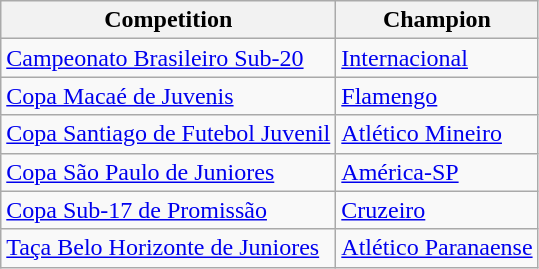<table class="wikitable">
<tr>
<th>Competition</th>
<th>Champion</th>
</tr>
<tr>
<td><a href='#'>Campeonato Brasileiro Sub-20</a></td>
<td><a href='#'>Internacional</a></td>
</tr>
<tr>
<td><a href='#'>Copa Macaé de Juvenis</a></td>
<td><a href='#'>Flamengo</a></td>
</tr>
<tr>
<td><a href='#'>Copa Santiago de Futebol Juvenil</a></td>
<td><a href='#'>Atlético Mineiro</a></td>
</tr>
<tr>
<td><a href='#'>Copa São Paulo de Juniores</a></td>
<td><a href='#'>América-SP</a></td>
</tr>
<tr>
<td><a href='#'>Copa Sub-17 de Promissão</a></td>
<td><a href='#'>Cruzeiro</a></td>
</tr>
<tr>
<td><a href='#'>Taça Belo Horizonte de Juniores</a></td>
<td><a href='#'>Atlético Paranaense</a></td>
</tr>
</table>
